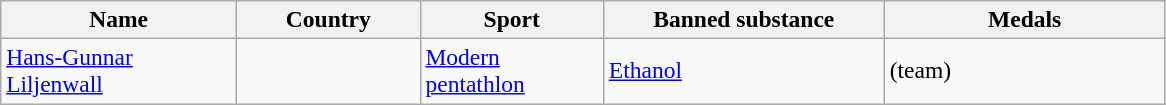<table class="wikitable" style="font-size:98%;">
<tr>
<th style="width:150px;">Name</th>
<th style="width:115px;">Country</th>
<th style="width:115px;">Sport</th>
<th style="width:180px;">Banned substance</th>
<th style="width:180px;">Medals</th>
</tr>
<tr>
<td><a href='#'>Hans-Gunnar Liljenwall</a></td>
<td></td>
<td><a href='#'>Modern pentathlon</a></td>
<td><a href='#'>Ethanol</a></td>
<td> (team)</td>
</tr>
</table>
